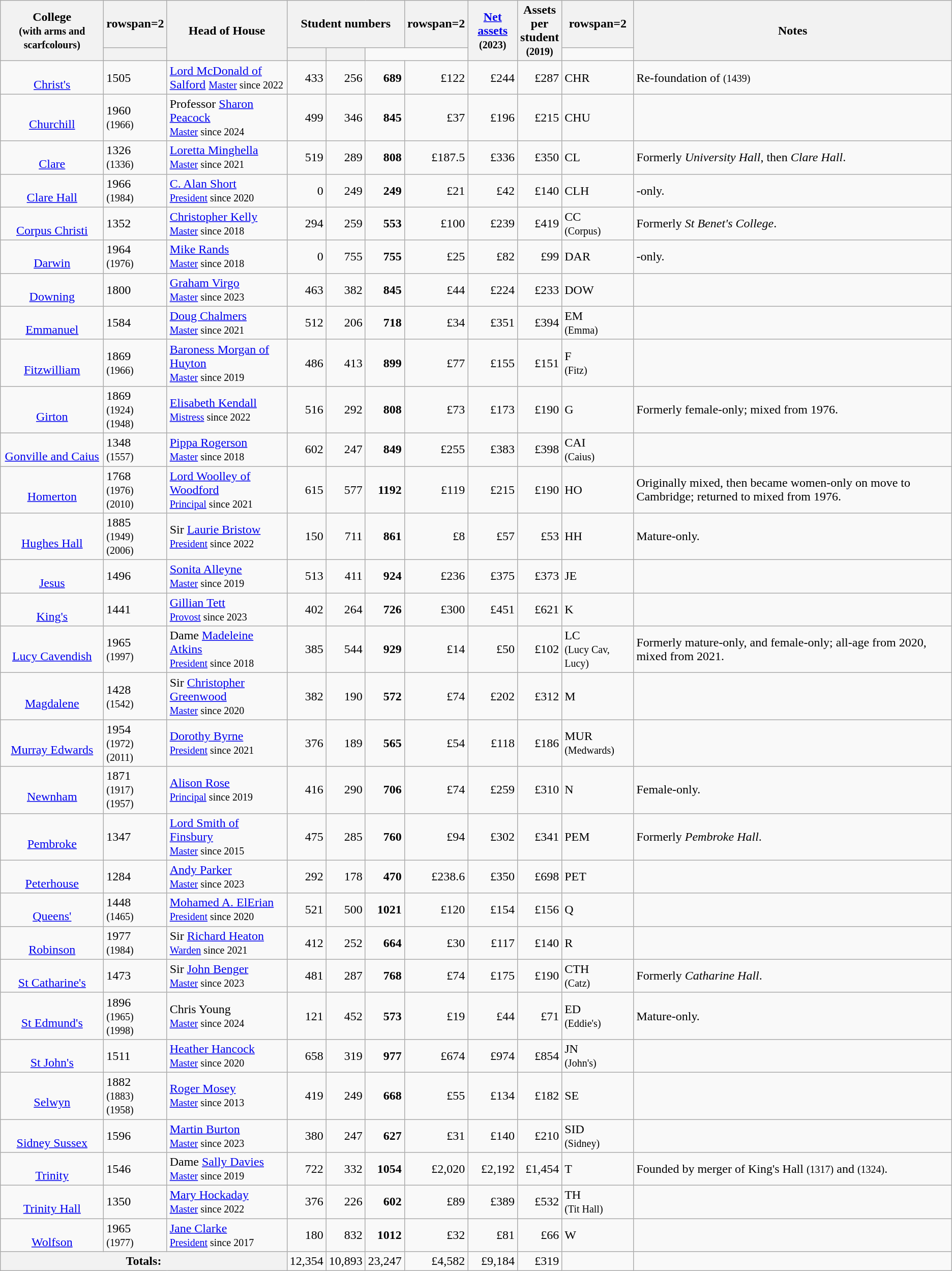<table class="wikitable sortable sticky-header sort-under-center">
<tr>
<th rowspan=2 style="width:8em">College<br><small>(with arms and scarfcolours)</small></th>
<th>rowspan=2 </th>
<th rowspan=2 width=150>Head of House</th>
<th colspan=3>Student numbers</th>
<th>rowspan=2 </th>
<th rowspan=2 style=""width:4em"><a href='#'>Net assets</a><br> <small>(2023)</small></th>
<th rowspan=2>Assets<br>per<br>student<br><small>(2019)</small></th>
<th>rowspan=2 </th>
<th rowspan=2 class=unsortable>Notes</th>
</tr>
<tr>
<th></th>
<th></th>
<th></th>
</tr>
<tr>
<td style="text-align: center" data-sort-value="Christ's"><br><a href='#'>Christ's</a><br></td>
<td>1505</td>
<td data-sort-value="McDonald of Salford, Lord"><a href='#'>Lord McDonald of Salford</a> <small><a href='#'>Master</a> since 2022</small></td>
<td align=right>433</td>
<td align=right>256</td>
<td align=right><strong>689</strong></td>
<td align=right>£122</td>
<td align=right>£244</td>
<td align=right>£287</td>
<td>CHR</td>
<td>Re-foundation of  <small>(1439)</small></td>
</tr>
<tr>
<td style="text-align: center" data-sort-value="Churchill"><br><a href='#'>Churchill</a><br></td>
<td>1960<br><small>(1966)</small></td>
<td data-sort-value="Peacock, Sharon">Professor <a href='#'>Sharon Peacock</a><br><small><a href='#'>Master</a> since 2024</small></td>
<td align=right>499</td>
<td align=right>346</td>
<td align=right><strong>845</strong></td>
<td align=right>£37</td>
<td align=right>£196</td>
<td align=right>£215</td>
<td>CHU</td>
<td></td>
</tr>
<tr>
<td style="text-align: center" data-sort-value="Clare"><br><a href='#'>Clare</a><br></td>
<td>1326<br><small>(1336)</small></td>
<td data-sort-value="Minghella, Loretta"><a href='#'>Loretta Minghella</a><br><small><a href='#'>Master</a> since 2021</small></td>
<td align=right>519</td>
<td align=right>289</td>
<td align=right><strong>808</strong></td>
<td align=right>£187.5</td>
<td align=right>£336</td>
<td align=right>£350</td>
<td>CL</td>
<td>Formerly <em>University Hall</em>, then <em>Clare Hall</em>.</td>
</tr>
<tr>
<td style="text-align: center" data-sort-value="Clare Hall"><br><a href='#'>Clare Hall</a><br></td>
<td>1966<br><small>(1984)</small></td>
<td data-sort-value="Short, C. Allen"><a href='#'>C. Alan Short</a><br><small><a href='#'>President</a> since 2020</small></td>
<td align=right>0</td>
<td align=right>249</td>
<td align=right><strong>249</strong></td>
<td align=right>£21</td>
<td align=right>£42</td>
<td align=right>£140</td>
<td>CLH</td>
<td align="left">-only.</td>
</tr>
<tr>
<td style="text-align: center" data-sort-value="Corpus Christi"><br><a href='#'>Corpus Christi</a><br></td>
<td>1352</td>
<td data-sort-value="Kelly, Christopher"><a href='#'>Christopher Kelly</a><br><small><a href='#'>Master</a> since 2018</small></td>
<td align=right>294</td>
<td align=right>259</td>
<td align=right><strong>553</strong></td>
<td align=right>£100</td>
<td align=right>£239</td>
<td align=right>£419</td>
<td>CC<br><small>(Corpus)</small></td>
<td>Formerly <em>St Benet's College</em>.</td>
</tr>
<tr>
<td style="text-align: center" data-sort-value="Darwin"><br><a href='#'>Darwin</a><br></td>
<td>1964<br><small>(1976)</small></td>
<td data-sort-value="Rands, Mike"><a href='#'>Mike Rands</a><br><small><a href='#'>Master</a> since 2018</small></td>
<td align=right>0</td>
<td align=right>755</td>
<td align=right><strong>755</strong></td>
<td align=right>£25</td>
<td align=right>£82</td>
<td align=right>£99</td>
<td>DAR</td>
<td align="left">-only.</td>
</tr>
<tr>
<td style="text-align: center" data-sort-value="Downing"><br><a href='#'>Downing</a><br></td>
<td>1800</td>
<td data-sort-value="Bookbinder, Alan"><a href='#'>Graham Virgo</a><br><small><a href='#'>Master</a> since 2023</small></td>
<td align=right>463</td>
<td align=right>382</td>
<td align=right><strong>845</strong></td>
<td align=right>£44</td>
<td align=right>£224</td>
<td align=right>£233</td>
<td>DOW</td>
<td></td>
</tr>
<tr>
<td style="text-align: center" data-sort-value="Emmanuel"><br><a href='#'>Emmanuel</a><br></td>
<td>1584</td>
<td data-sort-value="Chambers, Doug"><a href='#'>Doug Chalmers</a><br><small><a href='#'>Master</a> since 2021</small></td>
<td align=right>512</td>
<td align=right>206</td>
<td align=right><strong>718</strong></td>
<td align=right>£34</td>
<td align=right>£351</td>
<td align=right>£394</td>
<td>EM<br><small>(Emma)</small></td>
<td></td>
</tr>
<tr>
<td style="text-align: center" data-sort-value="Fitzwilliam"><br><a href='#'>Fitzwilliam</a><br></td>
<td>1869<br><small>(1966)</small></td>
<td data-sort-value="Morgan of Huyton, Baroness"><a href='#'>Baroness Morgan of Huyton</a><br><small><a href='#'>Master</a> since 2019</small></td>
<td align=right>486</td>
<td align=right>413</td>
<td align=right><strong>899</strong></td>
<td align=right>£77</td>
<td align=right>£155</td>
<td align=right>£151</td>
<td>F<br><small>(Fitz)</small></td>
<td></td>
</tr>
<tr>
<td style="text-align: center" data-sort-value="Girton"><br><a href='#'>Girton</a><br></td>
<td>1869<br><small>(1924)<br>(1948)</small></td>
<td data-sort-value="Kendall, Elisabeth"><a href='#'>Elisabeth Kendall</a><br><small><a href='#'>Mistress</a> since 2022</small></td>
<td align=right>516</td>
<td align=right>292</td>
<td align=right><strong>808</strong></td>
<td align=right>£73</td>
<td align=right>£173</td>
<td align=right>£190</td>
<td>G</td>
<td>Formerly female-only; mixed from 1976.</td>
</tr>
<tr>
<td style="text-align: center" data-sort-value="Gonville and Caius"><br><a href='#'>Gonville and Caius</a><br></td>
<td>1348<br><small>(1557)</small></td>
<td data-sort-value="Rogerson, Pippa"><a href='#'>Pippa Rogerson</a><br><small><a href='#'>Master</a> since 2018</small></td>
<td align=right>602</td>
<td align=right>247</td>
<td align=right><strong>849</strong></td>
<td align=right>£255</td>
<td align=right>£383</td>
<td align=right>£398</td>
<td>CAI<br><small>(Caius)</small></td>
<td></td>
</tr>
<tr>
<td style="text-align: center" data-sort-value="Homerton"><br><a href='#'>Homerton</a><br></td>
<td>1768<br><small>(1976)<br>(2010)</small></td>
<td data-sort-value="Woolley of Woodford, Lord"><a href='#'>Lord Woolley of Woodford</a><br><small><a href='#'>Principal</a> since 2021</small></td>
<td align=right>615</td>
<td align=right>577</td>
<td align=right><strong>1192</strong></td>
<td align=right>£119</td>
<td align=right>£215</td>
<td align=right>£190</td>
<td>HO</td>
<td>Originally mixed, then became women-only on move to Cambridge; returned to mixed from 1976.</td>
</tr>
<tr>
<td style="text-align: center" data-sort-value="Hughes Hall"><br><a href='#'>Hughes Hall</a><br></td>
<td>1885<br><small>(1949)<br>(2006)</small></td>
<td data-sort-value="Bristow, Laurie">Sir <a href='#'>Laurie Bristow</a><br><small><a href='#'>President</a> since 2022</small></td>
<td align=right>150</td>
<td align=right>711</td>
<td align=right><strong>861</strong></td>
<td align=right>£8</td>
<td align=right>£57</td>
<td align=right>£53</td>
<td>HH</td>
<td>Mature-only.</td>
</tr>
<tr>
<td style="text-align: center" data-sort-value="Jesus"><br><a href='#'>Jesus</a><br></td>
<td>1496</td>
<td data-sort-value="Alleyne, Sonita"><a href='#'>Sonita Alleyne</a><br><small><a href='#'>Master</a> since 2019</small></td>
<td align=right>513</td>
<td align=right>411</td>
<td align=right><strong>924</strong></td>
<td align=right>£236</td>
<td align=right>£375</td>
<td align=right>£373</td>
<td>JE</td>
<td></td>
</tr>
<tr>
<td style="text-align: center" data-sort-value="King's"><br><a href='#'>King's</a><br></td>
<td>1441</td>
<td data-sort-value="Tett, Gillian"><a href='#'>Gillian Tett</a><br><small><a href='#'>Provost</a> since 2023</small></td>
<td align=right>402</td>
<td align=right>264</td>
<td align=right><strong>726</strong></td>
<td align=right>£300</td>
<td align=right>£451</td>
<td align=right>£621</td>
<td>K</td>
<td></td>
</tr>
<tr>
<td style="text-align: center" data-sort-value="Lucy Cavendish"><br><a href='#'>Lucy Cavendish</a><br></td>
<td>1965<br><small>(1997)</small></td>
<td data-sort-value="Atkins, Madeleine">Dame <a href='#'>Madeleine Atkins</a><br><small><a href='#'>President</a> since 2018</small></td>
<td align=right>385</td>
<td align=right>544</td>
<td align=right><strong>929</strong></td>
<td align=right>£14</td>
<td align=right>£50</td>
<td align=right>£102</td>
<td>LC<br><small>(Lucy Cav, Lucy)</small></td>
<td>Formerly mature-only, and female-only; all-age from 2020, mixed from 2021.</td>
</tr>
<tr>
<td style="text-align: center" data-sort-value="Magdalene"><br><a href='#'>Magdalene</a><br></td>
<td>1428<br><small>(1542)</small></td>
<td data-sort-value="Greenwood, Christopher">Sir <a href='#'>Christopher Greenwood</a><br><small><a href='#'>Master</a> since 2020</small></td>
<td align=right>382</td>
<td align=right>190</td>
<td align=right><strong>572</strong></td>
<td align=right>£74</td>
<td align=right>£202</td>
<td align=right>£312</td>
<td>M</td>
<td></td>
</tr>
<tr>
<td style="text-align: center" data-sort-value="Murray Edwards"><br><a href='#'>Murray Edwards</a><br></td>
<td>1954<br><small>(1972)<br>(2011)</small></td>
<td data-sort-value="Byrne, Dorothy"><a href='#'>Dorothy Byrne</a><br><small><a href='#'>President</a> since 2021</small></td>
<td align=right>376</td>
<td align=right>189</td>
<td align=right><strong>565</strong></td>
<td align=right>£54</td>
<td align=right>£118</td>
<td align=right>£186</td>
<td>MUR<br><small>(Medwards)</small></td>
<td></td>
</tr>
<tr>
<td style="text-align: center" data-sort-value="Newnham"><br><a href='#'>Newnham</a><br></td>
<td>1871<br><small>(1917)<br>(1957)</small></td>
<td data-sort-value="Rose, Alison"><a href='#'>Alison Rose</a><br><small><a href='#'>Principal</a> since 2019</small></td>
<td align=right>416</td>
<td align=right>290</td>
<td align=right><strong>706</strong></td>
<td align=right>£74</td>
<td align=right>£259</td>
<td align=right>£310</td>
<td>N</td>
<td align="left">Female-only.</td>
</tr>
<tr>
<td style="text-align: center" data-sort-value="Pembroke"><br><a href='#'>Pembroke</a><br></td>
<td>1347</td>
<td data-sort-value="Smith of Finsbury, Lord"><a href='#'>Lord Smith of Finsbury</a><br><small><a href='#'>Master</a> since 2015</small></td>
<td align=right>475</td>
<td align=right>285</td>
<td align=right><strong>760</strong></td>
<td align=right>£94</td>
<td align=right>£302</td>
<td align=right>£341</td>
<td>PEM</td>
<td>Formerly <em>Pembroke Hall</em>.</td>
</tr>
<tr>
<td style="text-align: center" data-sort-value="Peterhouse"><br><a href='#'>Peterhouse</a><br></td>
<td>1284</td>
<td data-sort-value="Kendall, Bridget"><a href='#'>Andy Parker</a><br><small><a href='#'>Master</a> since 2023</small></td>
<td align=right>292</td>
<td align=right>178</td>
<td align=right><strong>470</strong></td>
<td align=right>£238.6</td>
<td align=right>£350</td>
<td align=right>£698</td>
<td>PET</td>
<td></td>
</tr>
<tr>
<td style="text-align: center" data-sort-value="Queens'"><br><a href='#'>Queens'</a><br></td>
<td>1448<br><small>(1465)</small></td>
<td data-sort-value="El-Erian, Mohamed A."><a href='#'>Mohamed A. ElErian</a><br><small><a href='#'>President</a> since 2020</small></td>
<td align=right>521</td>
<td align=right>500</td>
<td align=right><strong>1021</strong></td>
<td align=right>£120</td>
<td align=right>£154</td>
<td align=right>£156</td>
<td>Q</td>
<td></td>
</tr>
<tr>
<td style="text-align: center" data-sort-value="Robinson"><br><a href='#'>Robinson</a><br></td>
<td>1977<br><small>(1984)</small></td>
<td data-sort-value="Heaton, Richard">Sir <a href='#'>Richard Heaton</a><br><small><a href='#'>Warden</a> since 2021</small></td>
<td align=right>412</td>
<td align=right>252</td>
<td align=right><strong>664</strong></td>
<td align=right>£30</td>
<td align=right>£117</td>
<td align=right>£140</td>
<td>R</td>
<td></td>
</tr>
<tr>
<td style="text-align: center" data-sort-value="Saint Catharine's"><br><a href='#'>St Catharine's</a><br></td>
<td>1473</td>
<td data-sort-value="Benger, John">Sir <a href='#'>John Benger</a><br><small><a href='#'>Master</a> since 2023</small></td>
<td align=right>481</td>
<td align=right>287</td>
<td align=right><strong>768</strong></td>
<td align=right>£74</td>
<td align=right>£175</td>
<td align=right>£190</td>
<td>CTH<br><small>(Catz)</small></td>
<td>Formerly <em>Catharine Hall</em>.</td>
</tr>
<tr>
<td style="text-align: center" data-sort-value="Saint Edmund's"><br><a href='#'>St Edmund's</a><br></td>
<td>1896<br><small>(1965)<br>(1998)</small></td>
<td data-sort-value="Arnold, Catherine">Chris Young<br><small><a href='#'>Master</a> since 2024</small></td>
<td align=right>121</td>
<td align=right>452</td>
<td align=right><strong>573</strong></td>
<td align=right>£19</td>
<td align=right>£44</td>
<td align=right>£71</td>
<td>ED <br><small>(Eddie's)</small></td>
<td align="left">Mature-only.</td>
</tr>
<tr>
<td style="text-align: center" data-sort-value="Saint John's"><br><a href='#'>St John's</a><br></td>
<td>1511</td>
<td data-sort-value="Hancock, Heather"><a href='#'>Heather Hancock</a><br><small><a href='#'>Master</a> since 2020</small></td>
<td align=right>658</td>
<td align=right>319</td>
<td align=right><strong>977</strong></td>
<td align=right>£674</td>
<td align=right>£974</td>
<td align=right>£854</td>
<td>JN<br><small>(John's)</small></td>
<td></td>
</tr>
<tr>
<td style="text-align: center" data-sort-value="Selwyn"><br><a href='#'>Selwyn</a><br></td>
<td>1882<br><small>(1883)<br>(1958)</small></td>
<td data-sort-value="Mosey, Roger"><a href='#'>Roger Mosey</a><br><small><a href='#'>Master</a> since 2013</small></td>
<td align=right>419</td>
<td align=right>249</td>
<td align=right><strong>668</strong></td>
<td align=right>£55</td>
<td align=right>£134</td>
<td align=right>£182 </td>
<td>SE</td>
<td></td>
</tr>
<tr>
<td style="text-align: center" data-sort-value="Sidney Sussex"><br><a href='#'>Sidney Sussex</a><br></td>
<td>1596</td>
<td data-sort-value="Burton, Martin"><a href='#'>Martin Burton</a><br><small><a href='#'>Master</a> since 2023</small></td>
<td align=right>380</td>
<td align=right>247</td>
<td align=right><strong>627</strong></td>
<td align=right>£31</td>
<td align=right>£140</td>
<td align=right>£210</td>
<td>SID<br><small>(Sidney)</small></td>
<td></td>
</tr>
<tr>
<td style="text-align: center" data-sort-value="Trinity"><br><a href='#'>Trinity</a><br></td>
<td>1546</td>
<td data-sort-value="Davies, Sally">Dame <a href='#'>Sally Davies</a><br><small><a href='#'>Master</a> since 2019</small></td>
<td align=right>722</td>
<td align=right>332</td>
<td align=right><strong>1054</strong></td>
<td align=right>£2,020</td>
<td align=right>£2,192</td>
<td align=right>£1,454</td>
<td>T</td>
<td>Founded by merger of King's Hall <small>(1317)</small> and  <small>(1324)</small>.</td>
</tr>
<tr>
<td style="text-align: center" data-sort-value="Trinity Hall"><br><a href='#'>Trinity Hall</a><br></td>
<td>1350</td>
<td data-sort-value="Hockaday, Mary"><a href='#'>Mary Hockaday</a><br><small><a href='#'>Master</a> since 2022</small></td>
<td align=right>376</td>
<td align=right>226</td>
<td align=right><strong>602</strong></td>
<td align=right>£89</td>
<td align=right>£389</td>
<td align=right>£532</td>
<td>TH<br><small>(Tit Hall)</small></td>
<td></td>
</tr>
<tr>
<td style="text-align: center" data-sort-value="Wolfson"><br><a href='#'>Wolfson</a><br></td>
<td>1965<br><small>(1977)</small></td>
<td data-sort-value="Clarke, Jane"><a href='#'>Jane Clarke</a><br><small><a href='#'>President</a> since 2017</small></td>
<td align=right>180</td>
<td align=right>832</td>
<td align=right><strong>1012</strong></td>
<td align=right>£32</td>
<td align=right>£81</td>
<td align=right>£66</td>
<td>W</td>
<td></td>
</tr>
<tr class="sortbottom">
<th colspan="3">Totals:</th>
<td align=right>12,354</td>
<td align=right>10,893</td>
<td align=right>23,247</td>
<td align=right>£4,582</td>
<td align=right>£9,184</td>
<td align=right>£319</td>
<td></td>
<td></td>
</tr>
</table>
